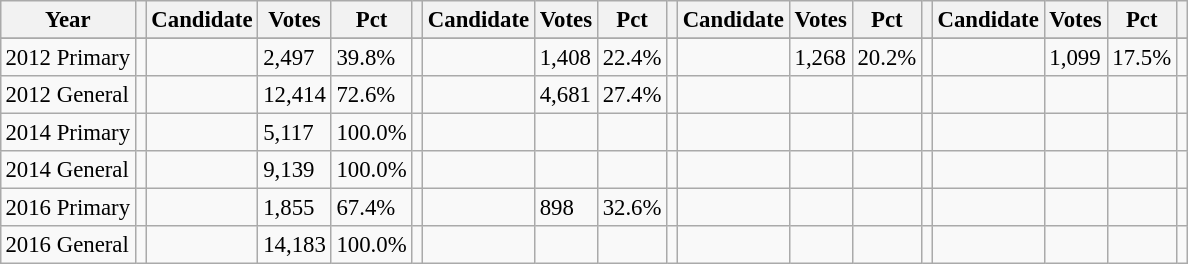<table class="wikitable" style="margin:0.5em ; font-size:95%">
<tr>
<th>Year</th>
<th></th>
<th>Candidate</th>
<th>Votes</th>
<th>Pct</th>
<th></th>
<th>Candidate</th>
<th>Votes</th>
<th>Pct</th>
<th></th>
<th>Candidate</th>
<th>Votes</th>
<th>Pct</th>
<th></th>
<th>Candidate</th>
<th>Votes</th>
<th>Pct</th>
<th></th>
</tr>
<tr>
</tr>
<tr>
<td>2012 Primary</td>
<td></td>
<td></td>
<td>2,497</td>
<td>39.8%</td>
<td></td>
<td></td>
<td>1,408</td>
<td>22.4%</td>
<td></td>
<td></td>
<td>1,268</td>
<td>20.2%</td>
<td></td>
<td></td>
<td>1,099</td>
<td>17.5%</td>
<td></td>
</tr>
<tr>
<td>2012 General</td>
<td></td>
<td></td>
<td>12,414</td>
<td>72.6%</td>
<td></td>
<td></td>
<td>4,681</td>
<td>27.4%</td>
<td></td>
<td></td>
<td></td>
<td></td>
<td></td>
<td></td>
<td></td>
<td></td>
<td></td>
</tr>
<tr>
<td>2014 Primary</td>
<td></td>
<td></td>
<td>5,117</td>
<td>100.0%</td>
<td></td>
<td></td>
<td></td>
<td></td>
<td></td>
<td></td>
<td></td>
<td></td>
<td></td>
<td></td>
<td></td>
<td></td>
<td></td>
</tr>
<tr>
<td>2014 General</td>
<td></td>
<td></td>
<td>9,139</td>
<td>100.0%</td>
<td></td>
<td></td>
<td></td>
<td></td>
<td></td>
<td></td>
<td></td>
<td></td>
<td></td>
<td></td>
<td></td>
<td></td>
<td></td>
</tr>
<tr>
<td>2016 Primary</td>
<td></td>
<td></td>
<td>1,855</td>
<td>67.4%</td>
<td></td>
<td></td>
<td>898</td>
<td>32.6%</td>
<td></td>
<td></td>
<td></td>
<td></td>
<td></td>
<td></td>
<td></td>
<td></td>
<td></td>
</tr>
<tr>
<td>2016 General</td>
<td></td>
<td></td>
<td>14,183</td>
<td>100.0%</td>
<td></td>
<td></td>
<td></td>
<td></td>
<td></td>
<td></td>
<td></td>
<td></td>
<td></td>
<td></td>
<td></td>
<td></td>
<td></td>
</tr>
</table>
